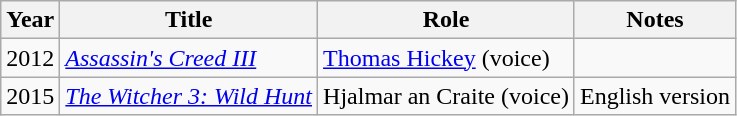<table class="wikitable">
<tr>
<th>Year</th>
<th>Title</th>
<th>Role</th>
<th>Notes</th>
</tr>
<tr>
<td>2012</td>
<td><em><a href='#'>Assassin's Creed III</a></em></td>
<td><a href='#'>Thomas Hickey</a> (voice)</td>
<td></td>
</tr>
<tr>
<td>2015</td>
<td><em><a href='#'>The Witcher 3: Wild Hunt</a></em></td>
<td>Hjalmar an Craite (voice)</td>
<td>English version</td>
</tr>
</table>
